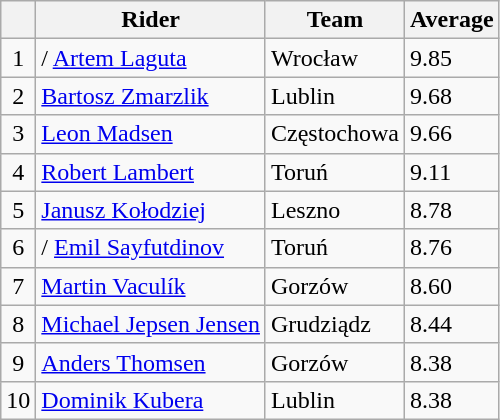<table class=wikitable>
<tr>
<th></th>
<th>Rider</th>
<th>Team</th>
<th>Average</th>
</tr>
<tr>
<td align="center">1</td>
<td>/ <a href='#'>Artem Laguta</a></td>
<td>Wrocław</td>
<td>9.85</td>
</tr>
<tr>
<td align="center">2</td>
<td> <a href='#'>Bartosz Zmarzlik</a></td>
<td>Lublin</td>
<td>9.68</td>
</tr>
<tr>
<td align="center">3</td>
<td> <a href='#'>Leon Madsen</a></td>
<td>Częstochowa</td>
<td>9.66</td>
</tr>
<tr>
<td align="center">4</td>
<td> <a href='#'>Robert Lambert</a></td>
<td>Toruń</td>
<td>9.11</td>
</tr>
<tr>
<td align="center">5</td>
<td> <a href='#'>Janusz Kołodziej</a></td>
<td>Leszno</td>
<td>8.78</td>
</tr>
<tr>
<td align="center">6</td>
<td>/ <a href='#'>Emil Sayfutdinov</a></td>
<td>Toruń</td>
<td>8.76</td>
</tr>
<tr>
<td align="center">7</td>
<td> <a href='#'>Martin Vaculík</a></td>
<td>Gorzów</td>
<td>8.60</td>
</tr>
<tr>
<td align="center">8</td>
<td> <a href='#'>Michael Jepsen Jensen</a></td>
<td>Grudziądz</td>
<td>8.44</td>
</tr>
<tr>
<td align="center">9</td>
<td> <a href='#'>Anders Thomsen</a></td>
<td>Gorzów</td>
<td>8.38</td>
</tr>
<tr>
<td align="center">10</td>
<td> <a href='#'>Dominik Kubera</a></td>
<td>Lublin</td>
<td>8.38</td>
</tr>
</table>
